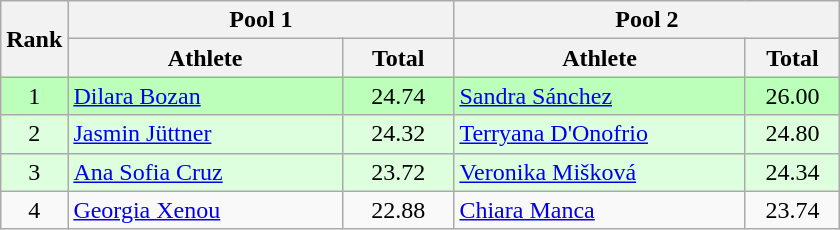<table class="wikitable" style="text-align:center;">
<tr>
<th rowspan=2>Rank</th>
<th colspan=2 width=250>Pool 1</th>
<th colspan=2 width=250>Pool 2</th>
</tr>
<tr>
<th>Athlete</th>
<th>Total</th>
<th>Athlete</th>
<th>Total</th>
</tr>
<tr bgcolor=bbffbb>
<td>1</td>
<td align=left> <a href='#'>Dilara Bozan</a></td>
<td>24.74</td>
<td align=left> <a href='#'>Sandra Sánchez</a></td>
<td>26.00</td>
</tr>
<tr bgcolor=ddffdd>
<td>2</td>
<td align=left> <a href='#'>Jasmin Jüttner</a></td>
<td>24.32</td>
<td align=left> <a href='#'>Terryana D'Onofrio</a></td>
<td>24.80</td>
</tr>
<tr bgcolor=ddffdd>
<td>3</td>
<td align=left> <a href='#'>Ana Sofia Cruz</a></td>
<td>23.72</td>
<td align=left> <a href='#'>Veronika Mišková</a></td>
<td>24.34</td>
</tr>
<tr>
<td>4</td>
<td align=left> <a href='#'>Georgia Xenou</a></td>
<td>22.88</td>
<td align=left> <a href='#'>Chiara Manca</a></td>
<td>23.74</td>
</tr>
</table>
